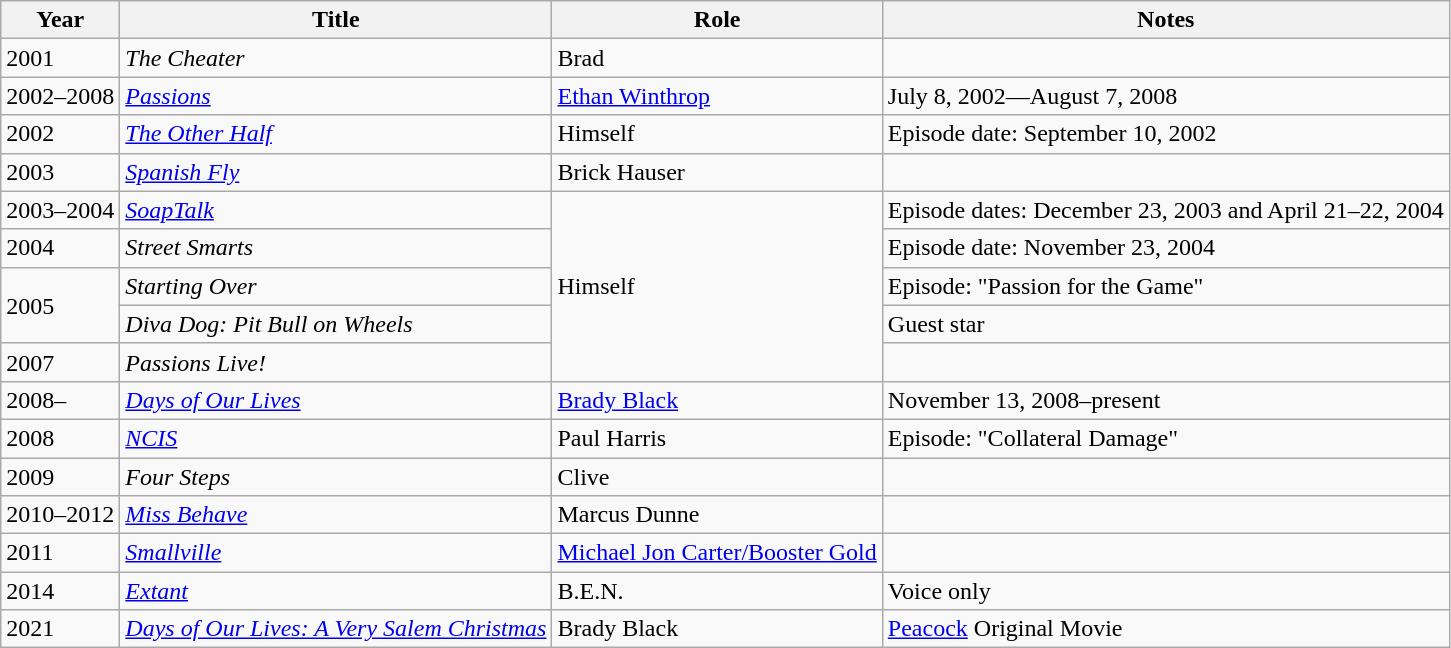<table class="wikitable">
<tr>
<th>Year</th>
<th>Title</th>
<th>Role</th>
<th>Notes</th>
</tr>
<tr>
<td>2001</td>
<td><em>The Cheater</em></td>
<td>Brad</td>
<td></td>
</tr>
<tr>
<td>2002–2008</td>
<td><em><a href='#'>Passions</a></em></td>
<td><a href='#'>Ethan Winthrop</a></td>
<td>July 8, 2002—August 7, 2008</td>
</tr>
<tr>
<td>2002</td>
<td><em><a href='#'>The Other Half</a></em></td>
<td>Himself</td>
<td>Episode date: September 10, 2002</td>
</tr>
<tr>
<td>2003</td>
<td><em><a href='#'>Spanish Fly</a></em></td>
<td>Brick Hauser</td>
<td></td>
</tr>
<tr>
<td>2003–2004</td>
<td><em><a href='#'>SoapTalk</a></em></td>
<td rowspan="5">Himself</td>
<td>Episode dates: December 23, 2003 and April 21–22, 2004</td>
</tr>
<tr>
<td>2004</td>
<td><em>Street Smarts</em></td>
<td>Episode date: November 23, 2004</td>
</tr>
<tr>
<td rowspan="2">2005</td>
<td><em>Starting Over</em></td>
<td>Episode: "Passion for the Game"</td>
</tr>
<tr>
<td><em>Diva Dog: Pit Bull on Wheels</em></td>
<td>Guest star</td>
</tr>
<tr>
<td>2007</td>
<td><em>Passions Live!</em></td>
<td></td>
</tr>
<tr>
<td>2008–</td>
<td><em><a href='#'>Days of Our Lives</a></em></td>
<td><a href='#'>Brady Black</a></td>
<td>November 13, 2008–present</td>
</tr>
<tr>
<td>2008</td>
<td><em><a href='#'>NCIS</a></em></td>
<td>Paul Harris</td>
<td>Episode: "Collateral Damage"</td>
</tr>
<tr>
<td>2009</td>
<td><em>Four Steps</em></td>
<td>Clive</td>
<td></td>
</tr>
<tr>
<td>2010–2012</td>
<td><em><a href='#'>Miss Behave</a></em></td>
<td>Marcus Dunne</td>
<td></td>
</tr>
<tr>
<td>2011</td>
<td><em><a href='#'>Smallville</a></em></td>
<td><a href='#'>Michael Jon Carter/Booster Gold</a></td>
<td></td>
</tr>
<tr>
<td>2014</td>
<td><em><a href='#'>Extant</a></em></td>
<td>B.E.N.</td>
<td>Voice only</td>
</tr>
<tr>
<td>2021</td>
<td><em><a href='#'>Days of Our Lives: A Very Salem Christmas</a></em></td>
<td>Brady Black</td>
<td><a href='#'>Peacock</a> Original Movie</td>
</tr>
</table>
